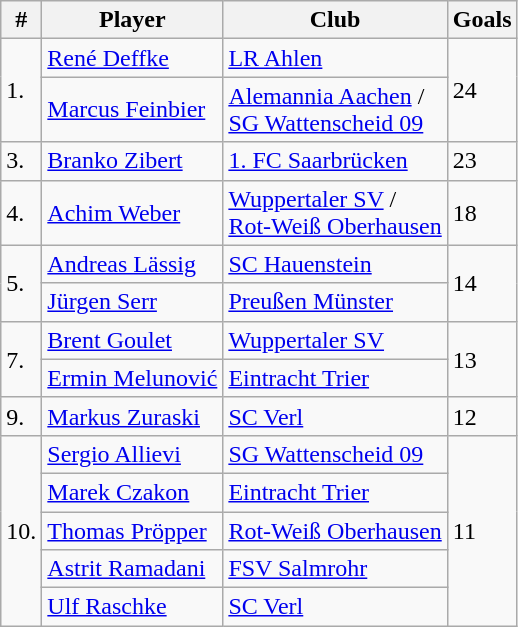<table class="wikitable">
<tr>
<th>#</th>
<th>Player</th>
<th>Club</th>
<th>Goals</th>
</tr>
<tr>
<td rowspan="2">1.</td>
<td> <a href='#'>René Deffke</a></td>
<td><a href='#'>LR Ahlen</a></td>
<td rowspan="2">24</td>
</tr>
<tr>
<td> <a href='#'>Marcus Feinbier</a></td>
<td><a href='#'>Alemannia Aachen</a> /<br><a href='#'>SG Wattenscheid 09</a></td>
</tr>
<tr>
<td>3.</td>
<td> <a href='#'>Branko Zibert</a></td>
<td><a href='#'>1. FC Saarbrücken</a></td>
<td>23</td>
</tr>
<tr>
<td>4.</td>
<td> <a href='#'>Achim Weber</a></td>
<td><a href='#'>Wuppertaler SV</a> /<br><a href='#'>Rot-Weiß Oberhausen</a></td>
<td>18</td>
</tr>
<tr>
<td rowspan="2">5.</td>
<td> <a href='#'>Andreas Lässig</a></td>
<td><a href='#'>SC Hauenstein</a></td>
<td rowspan="2">14</td>
</tr>
<tr>
<td> <a href='#'>Jürgen Serr</a></td>
<td><a href='#'>Preußen Münster</a></td>
</tr>
<tr>
<td rowspan="2">7.</td>
<td> <a href='#'>Brent Goulet</a></td>
<td><a href='#'>Wuppertaler SV</a></td>
<td rowspan="2">13</td>
</tr>
<tr>
<td> <a href='#'>Ermin Melunović</a></td>
<td><a href='#'>Eintracht Trier</a></td>
</tr>
<tr>
<td>9.</td>
<td> <a href='#'>Markus Zuraski</a></td>
<td><a href='#'>SC Verl</a></td>
<td>12</td>
</tr>
<tr>
<td rowspan="5">10.</td>
<td> <a href='#'>Sergio Allievi</a></td>
<td><a href='#'>SG Wattenscheid 09</a></td>
<td rowspan="5">11</td>
</tr>
<tr>
<td> <a href='#'>Marek Czakon</a></td>
<td><a href='#'>Eintracht Trier</a></td>
</tr>
<tr>
<td> <a href='#'>Thomas Pröpper</a></td>
<td><a href='#'>Rot-Weiß Oberhausen</a></td>
</tr>
<tr>
<td> <a href='#'>Astrit Ramadani</a></td>
<td><a href='#'>FSV Salmrohr</a></td>
</tr>
<tr>
<td> <a href='#'>Ulf Raschke</a></td>
<td><a href='#'>SC Verl</a></td>
</tr>
</table>
